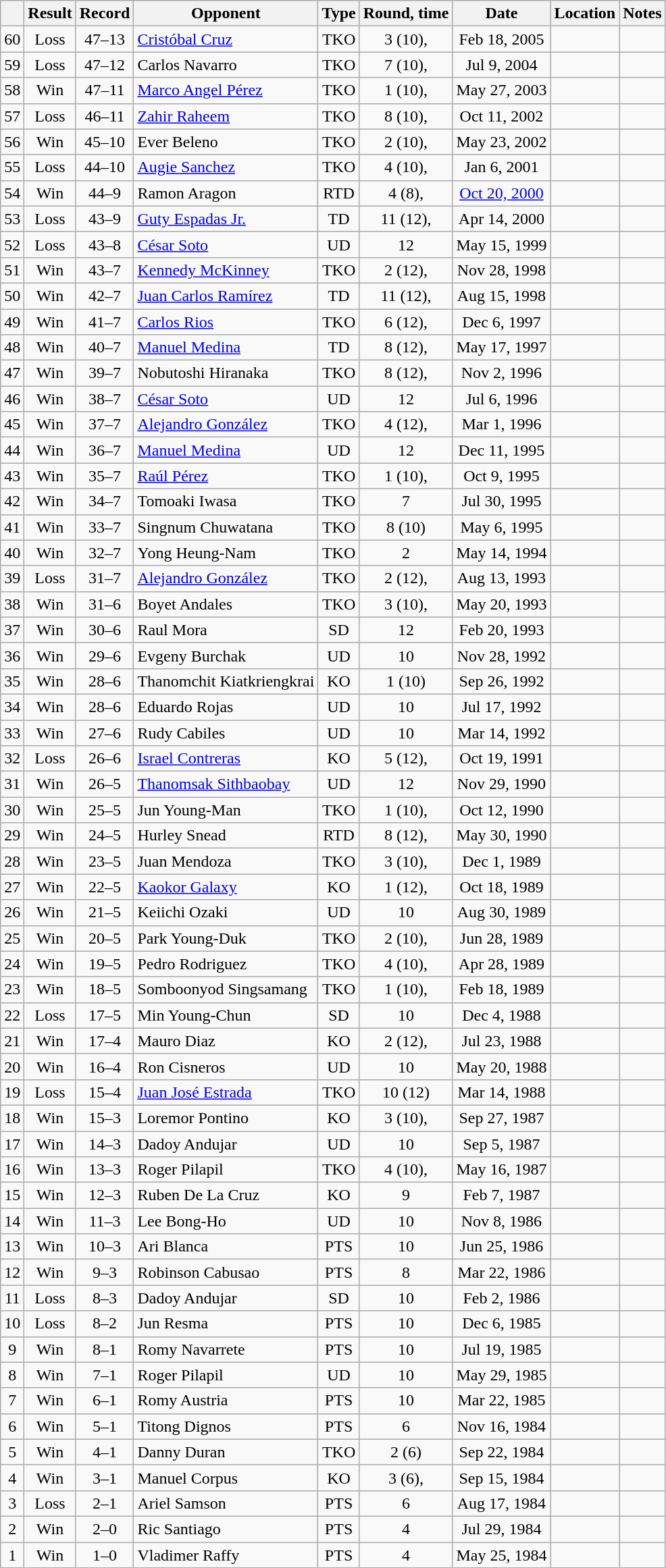<table class="wikitable" style="text-align:center">
<tr>
<th></th>
<th>Result</th>
<th>Record</th>
<th>Opponent</th>
<th>Type</th>
<th>Round, time</th>
<th>Date</th>
<th>Location</th>
<th>Notes</th>
</tr>
<tr>
<td>60</td>
<td>Loss</td>
<td>47–13</td>
<td style="text-align:left;"><a href='#'>Cristóbal Cruz</a></td>
<td>TKO</td>
<td>3 (10), </td>
<td>Feb 18, 2005</td>
<td align=left></td>
<td></td>
</tr>
<tr>
<td>59</td>
<td>Loss</td>
<td>47–12</td>
<td style="text-align:left;">Carlos Navarro</td>
<td>TKO</td>
<td>7 (10), </td>
<td>Jul 9, 2004</td>
<td align=left></td>
<td></td>
</tr>
<tr>
<td>58</td>
<td>Win</td>
<td>47–11</td>
<td style="text-align:left;"><a href='#'>Marco Angel Pérez</a></td>
<td>TKO</td>
<td>1 (10), </td>
<td>May 27, 2003</td>
<td align=left></td>
<td></td>
</tr>
<tr>
<td>57</td>
<td>Loss</td>
<td>46–11</td>
<td style="text-align:left;"><a href='#'>Zahir Raheem</a></td>
<td>TKO</td>
<td>8 (10), </td>
<td>Oct 11, 2002</td>
<td align=left></td>
<td></td>
</tr>
<tr>
<td>56</td>
<td>Win</td>
<td>45–10</td>
<td style="text-align:left;">Ever Beleno</td>
<td>TKO</td>
<td>2 (10), </td>
<td>May 23, 2002</td>
<td align=left></td>
<td></td>
</tr>
<tr>
<td>55</td>
<td>Loss</td>
<td>44–10</td>
<td style="text-align:left;"><a href='#'>Augie Sanchez</a></td>
<td>TKO</td>
<td>4 (10), </td>
<td>Jan 6, 2001</td>
<td align=left></td>
<td></td>
</tr>
<tr>
<td>54</td>
<td>Win</td>
<td>44–9</td>
<td style="text-align:left;">Ramon Aragon</td>
<td>RTD</td>
<td>4 (8), </td>
<td><a href='#'>Oct 20, 2000</a></td>
<td align=left></td>
<td></td>
</tr>
<tr>
<td>53</td>
<td>Loss</td>
<td>43–9</td>
<td style="text-align:left;"><a href='#'>Guty Espadas Jr.</a></td>
<td>TD</td>
<td>11 (12), </td>
<td>Apr 14, 2000</td>
<td align=left></td>
<td align=left></td>
</tr>
<tr>
<td>52</td>
<td>Loss</td>
<td>43–8</td>
<td style="text-align:left;"><a href='#'>César Soto</a></td>
<td>UD</td>
<td>12</td>
<td>May 15, 1999</td>
<td align=left></td>
<td align=left></td>
</tr>
<tr>
<td>51</td>
<td>Win</td>
<td>43–7</td>
<td style="text-align:left;"><a href='#'>Kennedy McKinney</a></td>
<td>TKO</td>
<td>2 (12), </td>
<td>Nov 28, 1998</td>
<td align=left></td>
<td align=left></td>
</tr>
<tr>
<td>50</td>
<td>Win</td>
<td>42–7</td>
<td style="text-align:left;"><a href='#'>Juan Carlos Ramírez</a></td>
<td>TD</td>
<td>11 (12), </td>
<td>Aug 15, 1998</td>
<td align=left></td>
<td align=left></td>
</tr>
<tr>
<td>49</td>
<td>Win</td>
<td>41–7</td>
<td style="text-align:left;"><a href='#'>Carlos Rios</a></td>
<td>TKO</td>
<td>6 (12), </td>
<td>Dec 6, 1997</td>
<td align=left></td>
<td align=left></td>
</tr>
<tr>
<td>48</td>
<td>Win</td>
<td>40–7</td>
<td style="text-align:left;"><a href='#'>Manuel Medina</a></td>
<td>TD</td>
<td>8 (12), </td>
<td>May 17, 1997</td>
<td align=left></td>
<td align=left></td>
</tr>
<tr>
<td>47</td>
<td>Win</td>
<td>39–7</td>
<td style="text-align:left;">Nobutoshi Hiranaka</td>
<td>TKO</td>
<td>8 (12), </td>
<td>Nov 2, 1996</td>
<td align=left></td>
<td align=left></td>
</tr>
<tr>
<td>46</td>
<td>Win</td>
<td>38–7</td>
<td style="text-align:left;"><a href='#'>César Soto</a></td>
<td>UD</td>
<td>12</td>
<td>Jul 6, 1996</td>
<td align=left></td>
<td align=left></td>
</tr>
<tr>
<td>45</td>
<td>Win</td>
<td>37–7</td>
<td style="text-align:left;"><a href='#'>Alejandro González</a></td>
<td>TKO</td>
<td>4 (12), </td>
<td>Mar 1, 1996</td>
<td align=left></td>
<td align=left></td>
</tr>
<tr>
<td>44</td>
<td>Win</td>
<td>36–7</td>
<td style="text-align:left;"><a href='#'>Manuel Medina</a></td>
<td>UD</td>
<td>12</td>
<td>Dec 11, 1995</td>
<td align=left></td>
<td align=left></td>
</tr>
<tr>
<td>43</td>
<td>Win</td>
<td>35–7</td>
<td style="text-align:left;"><a href='#'>Raúl Pérez</a></td>
<td>TKO</td>
<td>1 (10), </td>
<td>Oct 9, 1995</td>
<td align=left></td>
<td></td>
</tr>
<tr>
<td>42</td>
<td>Win</td>
<td>34–7</td>
<td style="text-align:left;">Tomoaki Iwasa</td>
<td>TKO</td>
<td>7</td>
<td>Jul 30, 1995</td>
<td align=left></td>
<td></td>
</tr>
<tr>
<td>41</td>
<td>Win</td>
<td>33–7</td>
<td style="text-align:left;">Singnum Chuwatana</td>
<td>TKO</td>
<td>8 (10)</td>
<td>May 6, 1995</td>
<td align=left></td>
<td></td>
</tr>
<tr>
<td>40</td>
<td>Win</td>
<td>32–7</td>
<td style="text-align:left;">Yong Heung-Nam</td>
<td>TKO</td>
<td>2</td>
<td>May 14, 1994</td>
<td align=left></td>
<td></td>
</tr>
<tr>
<td>39</td>
<td>Loss</td>
<td>31–7</td>
<td style="text-align:left;"><a href='#'>Alejandro González</a></td>
<td>TKO</td>
<td>2 (12), </td>
<td>Aug 13, 1993</td>
<td align=left></td>
<td align=left></td>
</tr>
<tr>
<td>38</td>
<td>Win</td>
<td>31–6</td>
<td style="text-align:left;">Boyet Andales</td>
<td>TKO</td>
<td>3 (10), </td>
<td>May 20, 1993</td>
<td align=left></td>
<td></td>
</tr>
<tr>
<td>37</td>
<td>Win</td>
<td>30–6</td>
<td style="text-align:left;">Raul Mora</td>
<td>SD</td>
<td>12</td>
<td>Feb 20, 1993</td>
<td align=left></td>
<td></td>
</tr>
<tr>
<td>36</td>
<td>Win</td>
<td>29–6</td>
<td style="text-align:left;">Evgeny Burchak</td>
<td>UD</td>
<td>10</td>
<td>Nov 28, 1992</td>
<td align=left></td>
<td></td>
</tr>
<tr>
<td>35</td>
<td>Win</td>
<td>28–6</td>
<td style="text-align:left;">Thanomchit Kiatkriengkrai</td>
<td>KO</td>
<td>1 (10)</td>
<td>Sep 26, 1992</td>
<td align=left></td>
<td></td>
</tr>
<tr>
<td>34</td>
<td>Win</td>
<td>28–6</td>
<td style="text-align:left;">Eduardo Rojas</td>
<td>UD</td>
<td>10</td>
<td>Jul 17, 1992</td>
<td align=left></td>
<td></td>
</tr>
<tr>
<td>33</td>
<td>Win</td>
<td>27–6</td>
<td style="text-align:left;">Rudy Cabiles</td>
<td>UD</td>
<td>10</td>
<td>Mar 14, 1992</td>
<td align=left></td>
<td></td>
</tr>
<tr>
<td>32</td>
<td>Loss</td>
<td>26–6</td>
<td style="text-align:left;"><a href='#'>Israel Contreras</a></td>
<td>KO</td>
<td>5 (12), </td>
<td>Oct 19, 1991</td>
<td align=left></td>
<td align=left></td>
</tr>
<tr>
<td>31</td>
<td>Win</td>
<td>26–5</td>
<td style="text-align:left;"><a href='#'>Thanomsak Sithbaobay</a></td>
<td>UD</td>
<td>12</td>
<td>Nov 29, 1990</td>
<td align=left></td>
<td></td>
</tr>
<tr>
<td>30</td>
<td>Win</td>
<td>25–5</td>
<td style="text-align:left;">Jun Young-Man</td>
<td>TKO</td>
<td>1 (10),</td>
<td>Oct 12, 1990</td>
<td align=left></td>
<td></td>
</tr>
<tr>
<td>29</td>
<td>Win</td>
<td>24–5</td>
<td style="text-align:left;">Hurley Snead</td>
<td>RTD</td>
<td>8 (12), </td>
<td>May 30, 1990</td>
<td align=left></td>
<td align=left></td>
</tr>
<tr>
<td>28</td>
<td>Win</td>
<td>23–5</td>
<td style="text-align:left;">Juan Mendoza</td>
<td>TKO</td>
<td>3 (10), </td>
<td>Dec 1, 1989</td>
<td align=left></td>
<td></td>
</tr>
<tr>
<td>27</td>
<td>Win</td>
<td>22–5</td>
<td style="text-align:left;"><a href='#'>Kaokor Galaxy</a></td>
<td>KO</td>
<td>1 (12), </td>
<td>Oct 18, 1989</td>
<td align=left></td>
<td align=left></td>
</tr>
<tr>
<td>26</td>
<td>Win</td>
<td>21–5</td>
<td style="text-align:left;">Keiichi Ozaki</td>
<td>UD</td>
<td>10</td>
<td>Aug 30, 1989</td>
<td align=left></td>
<td></td>
</tr>
<tr>
<td>25</td>
<td>Win</td>
<td>20–5</td>
<td style="text-align:left;">Park Young-Duk</td>
<td>TKO</td>
<td>2 (10), </td>
<td>Jun 28, 1989</td>
<td align=left></td>
<td></td>
</tr>
<tr>
<td>24</td>
<td>Win</td>
<td>19–5</td>
<td style="text-align:left;">Pedro Rodriguez</td>
<td>TKO</td>
<td>4 (10), </td>
<td>Apr 28, 1989</td>
<td align=left></td>
<td></td>
</tr>
<tr>
<td>23</td>
<td>Win</td>
<td>18–5</td>
<td align=left>Somboonyod Singsamang</td>
<td>TKO</td>
<td>1 (10), </td>
<td>Feb 18, 1989</td>
<td align=left></td>
<td></td>
</tr>
<tr>
<td>22</td>
<td>Loss</td>
<td>17–5</td>
<td align=left>Min Young-Chun</td>
<td>SD</td>
<td>10</td>
<td>Dec 4, 1988</td>
<td align=left></td>
<td></td>
</tr>
<tr>
<td>21</td>
<td>Win</td>
<td>17–4</td>
<td align=left>Mauro Diaz</td>
<td>KO</td>
<td>2 (12), </td>
<td>Jul 23, 1988</td>
<td align=left></td>
<td align=left></td>
</tr>
<tr>
<td>20</td>
<td>Win</td>
<td>16–4</td>
<td align=left>Ron Cisneros</td>
<td>UD</td>
<td>10</td>
<td>May 20, 1988</td>
<td align=left></td>
<td></td>
</tr>
<tr>
<td>19</td>
<td>Loss</td>
<td>15–4</td>
<td align=left><a href='#'>Juan José Estrada</a></td>
<td>TKO</td>
<td>10 (12)</td>
<td>Mar 14, 1988</td>
<td align=left></td>
<td align=left></td>
</tr>
<tr>
<td>18</td>
<td>Win</td>
<td>15–3</td>
<td align=left>Loremor Pontino</td>
<td>KO</td>
<td>3 (10), </td>
<td>Sep 27, 1987</td>
<td align=left></td>
<td align=left></td>
</tr>
<tr>
<td>17</td>
<td>Win</td>
<td>14–3</td>
<td align=left>Dadoy Andujar</td>
<td>UD</td>
<td>10</td>
<td>Sep 5, 1987</td>
<td align=left></td>
<td></td>
</tr>
<tr>
<td>16</td>
<td>Win</td>
<td>13–3</td>
<td align=left>Roger Pilapil</td>
<td>TKO</td>
<td>4 (10), </td>
<td>May 16, 1987</td>
<td align=left></td>
<td></td>
</tr>
<tr>
<td>15</td>
<td>Win</td>
<td>12–3</td>
<td align=left>Ruben De La Cruz</td>
<td>KO</td>
<td>9</td>
<td>Feb 7, 1987</td>
<td align=left></td>
<td></td>
</tr>
<tr>
<td>14</td>
<td>Win</td>
<td>11–3</td>
<td align=left>Lee Bong-Ho</td>
<td>UD</td>
<td>10</td>
<td>Nov 8, 1986</td>
<td align=left></td>
<td></td>
</tr>
<tr>
<td>13</td>
<td>Win</td>
<td>10–3</td>
<td align=left>Ari Blanca</td>
<td>PTS</td>
<td>10</td>
<td>Jun 25, 1986</td>
<td align=left></td>
<td></td>
</tr>
<tr>
<td>12</td>
<td>Win</td>
<td>9–3</td>
<td align=left>Robinson Cabusao</td>
<td>PTS</td>
<td>8</td>
<td>Mar 22, 1986</td>
<td align=left></td>
<td></td>
</tr>
<tr>
<td>11</td>
<td>Loss</td>
<td>8–3</td>
<td align=left>Dadoy Andujar</td>
<td>SD</td>
<td>10</td>
<td>Feb 2, 1986</td>
<td align=left></td>
<td></td>
</tr>
<tr>
<td>10</td>
<td>Loss</td>
<td>8–2</td>
<td align=left>Jun Resma</td>
<td>PTS</td>
<td>10</td>
<td>Dec 6, 1985</td>
<td align=left></td>
<td></td>
</tr>
<tr>
<td>9</td>
<td>Win</td>
<td>8–1</td>
<td align=left>Romy Navarrete</td>
<td>PTS</td>
<td>10</td>
<td>Jul 19, 1985</td>
<td align=left></td>
<td></td>
</tr>
<tr>
<td>8</td>
<td>Win</td>
<td>7–1</td>
<td align=left>Roger Pilapil</td>
<td>UD</td>
<td>10</td>
<td>May 29, 1985</td>
<td align=left></td>
<td></td>
</tr>
<tr>
<td>7</td>
<td>Win</td>
<td>6–1</td>
<td align=left>Romy Austria</td>
<td>PTS</td>
<td>10</td>
<td>Mar 22, 1985</td>
<td align=left></td>
<td></td>
</tr>
<tr>
<td>6</td>
<td>Win</td>
<td>5–1</td>
<td align=left>Titong Dignos</td>
<td>PTS</td>
<td>6</td>
<td>Nov 16, 1984</td>
<td align=left></td>
<td></td>
</tr>
<tr>
<td>5</td>
<td>Win</td>
<td>4–1</td>
<td align=left>Danny Duran</td>
<td>TKO</td>
<td>2 (6)</td>
<td>Sep 22, 1984</td>
<td align=left></td>
<td></td>
</tr>
<tr>
<td>4</td>
<td>Win</td>
<td>3–1</td>
<td align=left>Manuel Corpus</td>
<td>KO</td>
<td>3 (6),</td>
<td>Sep 15, 1984</td>
<td align=left></td>
<td></td>
</tr>
<tr>
<td>3</td>
<td>Loss</td>
<td>2–1</td>
<td align=left>Ariel Samson</td>
<td>PTS</td>
<td>6</td>
<td>Aug 17, 1984</td>
<td align=left></td>
<td></td>
</tr>
<tr>
<td>2</td>
<td>Win</td>
<td>2–0</td>
<td align=left>Ric Santiago</td>
<td>PTS</td>
<td>4</td>
<td>Jul 29, 1984</td>
<td align=left></td>
<td></td>
</tr>
<tr>
<td>1</td>
<td>Win</td>
<td>1–0</td>
<td align=left>Vladimer Raffy</td>
<td>PTS</td>
<td>4</td>
<td>May 25, 1984</td>
<td align=left></td>
<td></td>
</tr>
</table>
